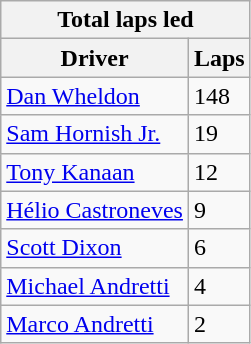<table class="wikitable">
<tr>
<th colspan=2>Total laps led</th>
</tr>
<tr>
<th>Driver</th>
<th>Laps</th>
</tr>
<tr>
<td><a href='#'>Dan Wheldon</a></td>
<td>148</td>
</tr>
<tr>
<td><a href='#'>Sam Hornish Jr.</a></td>
<td>19</td>
</tr>
<tr>
<td><a href='#'>Tony Kanaan</a></td>
<td>12</td>
</tr>
<tr>
<td><a href='#'>Hélio Castroneves</a></td>
<td>9</td>
</tr>
<tr>
<td><a href='#'>Scott Dixon</a></td>
<td>6</td>
</tr>
<tr>
<td><a href='#'>Michael Andretti</a></td>
<td>4</td>
</tr>
<tr>
<td><a href='#'>Marco Andretti</a></td>
<td>2</td>
</tr>
</table>
